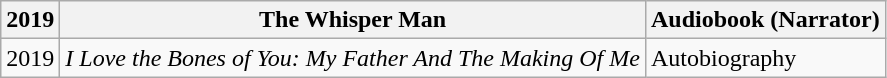<table class="wikitable sortable">
<tr>
<th>2019</th>
<th>The Whisper Man</th>
<th>Audiobook (Narrator)</th>
</tr>
<tr>
<td>2019</td>
<td><em>I Love the Bones of You: My Father And The Making Of Me</em></td>
<td>Autobiography</td>
</tr>
</table>
